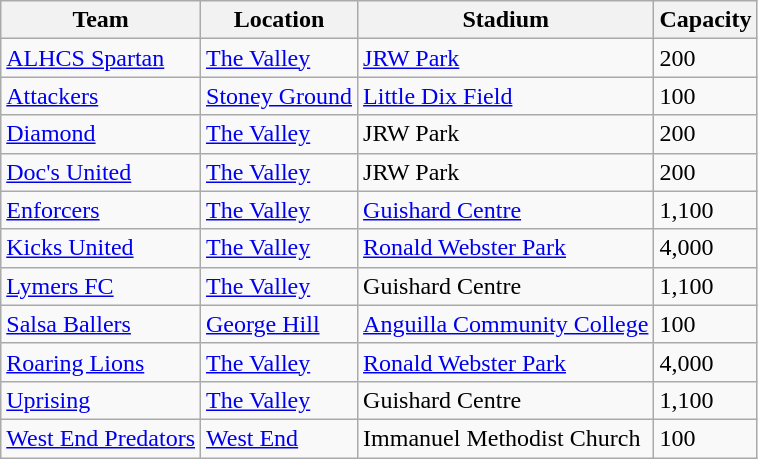<table class="wikitable sortable">
<tr>
<th>Team</th>
<th>Location</th>
<th>Stadium</th>
<th>Capacity</th>
</tr>
<tr>
<td><a href='#'>ALHCS Spartan</a></td>
<td><a href='#'>The Valley</a></td>
<td><a href='#'>JRW Park</a></td>
<td>200</td>
</tr>
<tr>
<td><a href='#'>Attackers</a></td>
<td><a href='#'>Stoney Ground</a></td>
<td><a href='#'>Little Dix Field</a></td>
<td>100</td>
</tr>
<tr>
<td><a href='#'>Diamond</a></td>
<td><a href='#'>The Valley</a></td>
<td>JRW Park</td>
<td>200</td>
</tr>
<tr>
<td><a href='#'>Doc's United</a></td>
<td><a href='#'>The Valley</a></td>
<td>JRW Park</td>
<td>200</td>
</tr>
<tr>
<td><a href='#'>Enforcers</a></td>
<td><a href='#'>The Valley</a></td>
<td><a href='#'>Guishard Centre</a></td>
<td>1,100</td>
</tr>
<tr>
<td><a href='#'>Kicks United</a></td>
<td><a href='#'>The Valley</a></td>
<td><a href='#'>Ronald Webster Park</a></td>
<td>4,000</td>
</tr>
<tr>
<td><a href='#'>Lymers FC</a></td>
<td><a href='#'>The Valley</a></td>
<td>Guishard Centre</td>
<td>1,100</td>
</tr>
<tr>
<td><a href='#'>Salsa Ballers</a></td>
<td><a href='#'>George Hill</a></td>
<td><a href='#'>Anguilla Community College</a></td>
<td>100</td>
</tr>
<tr>
<td><a href='#'>Roaring Lions</a></td>
<td><a href='#'>The Valley</a></td>
<td><a href='#'>Ronald Webster Park</a></td>
<td>4,000</td>
</tr>
<tr>
<td><a href='#'>Uprising</a></td>
<td><a href='#'>The Valley</a></td>
<td>Guishard Centre</td>
<td>1,100</td>
</tr>
<tr>
<td><a href='#'>West End Predators</a></td>
<td><a href='#'>West End</a></td>
<td>Immanuel Methodist Church</td>
<td>100</td>
</tr>
</table>
